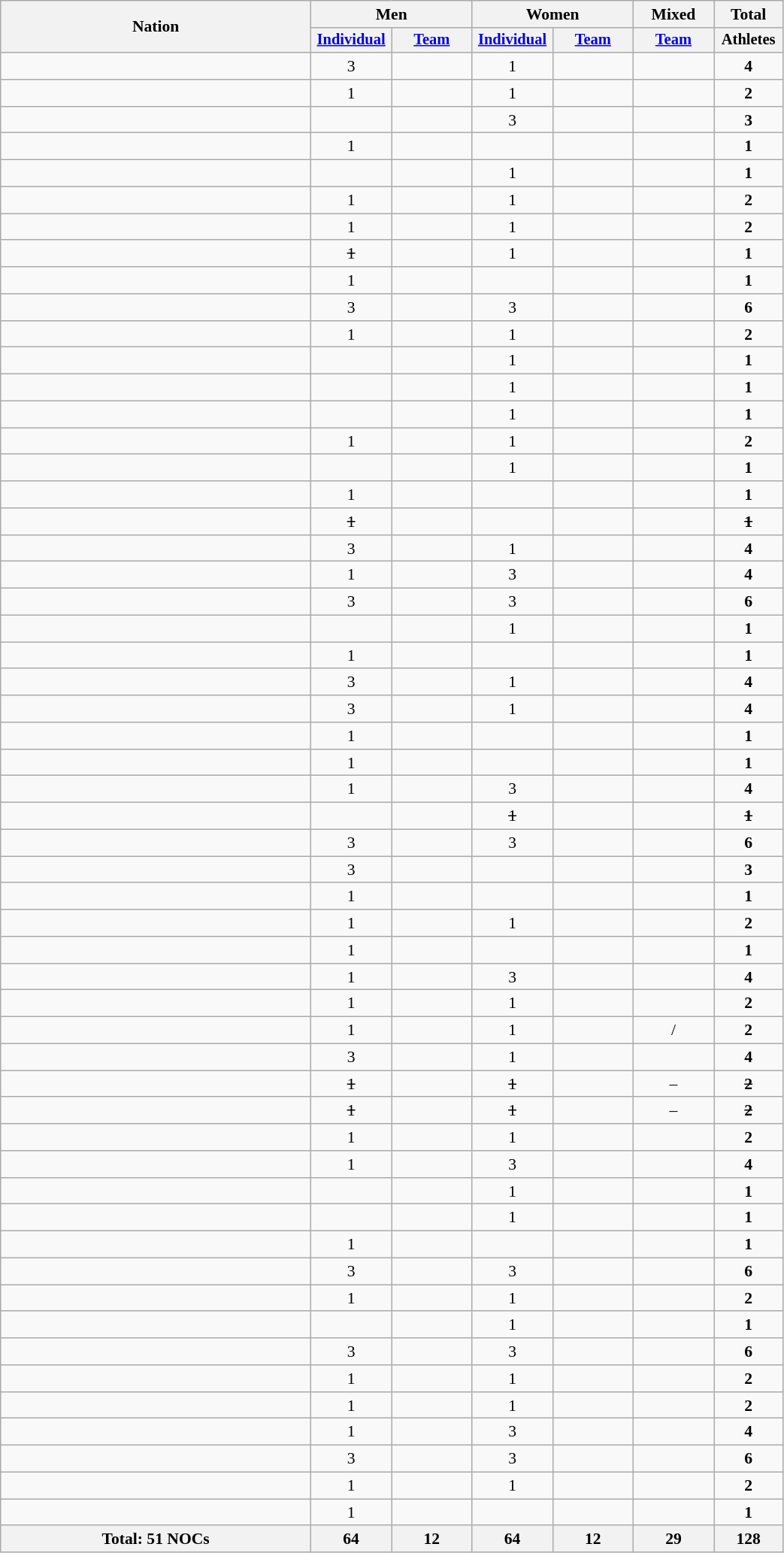<table class="wikitable sortable" style="text-align:center; font-size:90%" width=695>
<tr>
<th rowspan="2" style="text-align:center;">Nation</th>
<th colspan="2">Men</th>
<th colspan="2">Women</th>
<th>Mixed</th>
<th>Total</th>
</tr>
<tr style="font-size: 95%;">
<th width=65><a href='#'>Individual</a></th>
<th width=65><a href='#'>Team</a></th>
<th width=65><a href='#'>Individual</a></th>
<th width=65><a href='#'>Team</a></th>
<th width=65><a href='#'>Team</a></th>
<th width=55>Athletes</th>
</tr>
<tr>
<td style="text-align:left;"></td>
<td>3</td>
<td></td>
<td>1</td>
<td></td>
<td></td>
<td><strong>4</strong></td>
</tr>
<tr>
<td style="text-align:left;"></td>
<td>1</td>
<td></td>
<td>1</td>
<td></td>
<td></td>
<td><strong>2</strong></td>
</tr>
<tr>
<td style="text-align:left;"></td>
<td></td>
<td></td>
<td>3</td>
<td></td>
<td></td>
<td><strong>3</strong></td>
</tr>
<tr>
<td style="text-align:left;"></td>
<td>1</td>
<td></td>
<td></td>
<td></td>
<td></td>
<td><strong>1</strong></td>
</tr>
<tr>
<td style="text-align:left;"></td>
<td></td>
<td></td>
<td>1</td>
<td></td>
<td></td>
<td><strong>1</strong></td>
</tr>
<tr>
<td style="text-align:left;"></td>
<td>1</td>
<td></td>
<td>1</td>
<td></td>
<td></td>
<td><strong>2</strong></td>
</tr>
<tr>
<td style="text-align:left;"></td>
<td>1</td>
<td></td>
<td>1</td>
<td></td>
<td></td>
<td><strong>2</strong></td>
</tr>
<tr>
<td style="text-align:left;"></td>
<td><s>1</s></td>
<td></td>
<td>1</td>
<td></td>
<td></td>
<td><strong>1</strong></td>
</tr>
<tr>
<td style="text-align:left;"></td>
<td>1</td>
<td></td>
<td></td>
<td></td>
<td></td>
<td><strong>1</strong></td>
</tr>
<tr>
<td style="text-align:left;"></td>
<td>3</td>
<td></td>
<td>3</td>
<td></td>
<td></td>
<td><strong>6</strong></td>
</tr>
<tr>
<td style="text-align:left;"></td>
<td>1</td>
<td></td>
<td>1</td>
<td></td>
<td></td>
<td><strong>2</strong></td>
</tr>
<tr>
<td style="text-align:left;"></td>
<td></td>
<td></td>
<td>1</td>
<td></td>
<td></td>
<td><strong>1</strong></td>
</tr>
<tr>
<td style="text-align:left;"></td>
<td></td>
<td></td>
<td>1</td>
<td></td>
<td></td>
<td><strong>1</strong></td>
</tr>
<tr>
<td style="text-align:left;"></td>
<td></td>
<td></td>
<td>1</td>
<td></td>
<td></td>
<td><strong>1</strong></td>
</tr>
<tr>
<td style="text-align:left;"></td>
<td>1</td>
<td></td>
<td>1</td>
<td></td>
<td></td>
<td><strong>2</strong></td>
</tr>
<tr>
<td style="text-align:left;"></td>
<td></td>
<td></td>
<td>1</td>
<td></td>
<td></td>
<td><strong>1</strong></td>
</tr>
<tr>
<td style="text-align:left;"></td>
<td>1</td>
<td></td>
<td></td>
<td></td>
<td></td>
<td><strong>1</strong></td>
</tr>
<tr>
<td style="text-align:left;"><s></s></td>
<td><s>1</s></td>
<td></td>
<td></td>
<td></td>
<td></td>
<td><strong><s>1</s></strong></td>
</tr>
<tr>
<td style="text-align:left;"></td>
<td>3</td>
<td></td>
<td>1</td>
<td></td>
<td></td>
<td><strong>4</strong></td>
</tr>
<tr>
<td style="text-align:left;"></td>
<td>1</td>
<td></td>
<td>3</td>
<td></td>
<td></td>
<td><strong>4</strong></td>
</tr>
<tr>
<td style="text-align:left;"></td>
<td>3</td>
<td></td>
<td>3</td>
<td></td>
<td></td>
<td><strong>6</strong></td>
</tr>
<tr>
<td style="text-align:left;"></td>
<td></td>
<td></td>
<td>1</td>
<td></td>
<td></td>
<td><strong>1</strong></td>
</tr>
<tr>
<td style="text-align:left;"></td>
<td>1</td>
<td></td>
<td></td>
<td></td>
<td></td>
<td><strong>1</strong></td>
</tr>
<tr>
<td style="text-align:left;"></td>
<td>3</td>
<td></td>
<td>1</td>
<td></td>
<td></td>
<td><strong>4</strong></td>
</tr>
<tr>
<td style="text-align:left;"></td>
<td>3</td>
<td></td>
<td>1</td>
<td></td>
<td></td>
<td><strong>4</strong></td>
</tr>
<tr>
<td style="text-align:left;"></td>
<td>1</td>
<td></td>
<td></td>
<td></td>
<td></td>
<td><strong>1</strong></td>
</tr>
<tr>
<td style="text-align:left;"></td>
<td>1</td>
<td></td>
<td></td>
<td></td>
<td></td>
<td><strong>1</strong></td>
</tr>
<tr>
<td style="text-align:left;"></td>
<td>1</td>
<td></td>
<td>3</td>
<td></td>
<td></td>
<td><strong>4</strong></td>
</tr>
<tr>
<td style="text-align:left;"><s></s></td>
<td></td>
<td></td>
<td><s>1</s></td>
<td></td>
<td></td>
<td><strong><s>1</s></strong></td>
</tr>
<tr>
<td style="text-align:left;"></td>
<td>3</td>
<td></td>
<td>3</td>
<td></td>
<td></td>
<td><strong>6</strong></td>
</tr>
<tr>
<td style="text-align:left;"></td>
<td>3</td>
<td></td>
<td></td>
<td></td>
<td></td>
<td><strong>3</strong></td>
</tr>
<tr>
<td style="text-align:left;"></td>
<td>1</td>
<td></td>
<td></td>
<td></td>
<td></td>
<td><strong>1</strong></td>
</tr>
<tr>
<td style="text-align:left;"></td>
<td>1</td>
<td></td>
<td>1</td>
<td></td>
<td></td>
<td><strong>2</strong></td>
</tr>
<tr>
<td style="text-align:left;"></td>
<td>1</td>
<td></td>
<td></td>
<td></td>
<td></td>
<td><strong>1</strong></td>
</tr>
<tr>
<td style="text-align:left;"></td>
<td>1</td>
<td></td>
<td>3</td>
<td></td>
<td></td>
<td><strong>4</strong></td>
</tr>
<tr>
<td style="text-align:left;"></td>
<td>1</td>
<td></td>
<td>1</td>
<td></td>
<td></td>
<td><strong>2</strong></td>
</tr>
<tr>
<td style="text-align:left;"></td>
<td>1</td>
<td></td>
<td>1</td>
<td></td>
<td>/</td>
<td><strong>2</strong></td>
</tr>
<tr>
<td style="text-align:left;"></td>
<td>3</td>
<td></td>
<td>1</td>
<td></td>
<td></td>
<td><strong>4</strong></td>
</tr>
<tr>
<td style="text-align:left;"><s></s></td>
<td><s>1</s></td>
<td></td>
<td><s>1</s></td>
<td></td>
<td>–</td>
<td><strong><s>2</s></strong></td>
</tr>
<tr>
<td style="text-align:left;"><s></s></td>
<td><s>1</s></td>
<td></td>
<td><s>1</s></td>
<td></td>
<td>–</td>
<td><strong><s>2</s></strong></td>
</tr>
<tr>
<td style="text-align:left;"></td>
<td>1</td>
<td></td>
<td>1</td>
<td></td>
<td></td>
<td><strong>2</strong></td>
</tr>
<tr>
<td style="text-align:left;"></td>
<td>1</td>
<td></td>
<td>3</td>
<td></td>
<td></td>
<td><strong>4</strong></td>
</tr>
<tr>
<td style="text-align:left;"></td>
<td></td>
<td></td>
<td>1</td>
<td></td>
<td></td>
<td><strong>1</strong></td>
</tr>
<tr>
<td style="text-align:left;"></td>
<td></td>
<td></td>
<td>1</td>
<td></td>
<td></td>
<td><strong>1</strong></td>
</tr>
<tr>
<td style="text-align:left;"></td>
<td>1</td>
<td></td>
<td></td>
<td></td>
<td></td>
<td><strong>1</strong></td>
</tr>
<tr>
<td style="text-align:left;"></td>
<td>3</td>
<td></td>
<td>3</td>
<td></td>
<td></td>
<td><strong>6</strong></td>
</tr>
<tr>
<td style="text-align:left;"></td>
<td>1</td>
<td></td>
<td>1</td>
<td></td>
<td></td>
<td><strong>2</strong></td>
</tr>
<tr>
<td style="text-align:left;"></td>
<td></td>
<td></td>
<td>1</td>
<td></td>
<td></td>
<td><strong>1</strong></td>
</tr>
<tr>
<td style="text-align:left;"></td>
<td>3</td>
<td></td>
<td>3</td>
<td></td>
<td></td>
<td><strong>6</strong></td>
</tr>
<tr>
<td style="text-align:left;"></td>
<td>1</td>
<td></td>
<td>1</td>
<td></td>
<td></td>
<td><strong>2</strong></td>
</tr>
<tr>
<td style="text-align:left;"></td>
<td>1</td>
<td></td>
<td>1</td>
<td></td>
<td></td>
<td><strong>2</strong></td>
</tr>
<tr>
<td style="text-align:left;"></td>
<td>1</td>
<td></td>
<td>3</td>
<td></td>
<td></td>
<td><strong>4</strong></td>
</tr>
<tr>
<td style="text-align:left;"></td>
<td>3</td>
<td></td>
<td>3</td>
<td></td>
<td></td>
<td><strong>6</strong></td>
</tr>
<tr>
<td style="text-align:left;"></td>
<td>1</td>
<td></td>
<td>1</td>
<td></td>
<td></td>
<td><strong>2</strong></td>
</tr>
<tr>
<td style="text-align:left;"></td>
<td>1</td>
<td></td>
<td></td>
<td></td>
<td></td>
<td><strong>1</strong></td>
</tr>
<tr>
<th>Total: 51 NOCs</th>
<th>64</th>
<th>12</th>
<th>64</th>
<th>12</th>
<th>29</th>
<th>128</th>
</tr>
</table>
